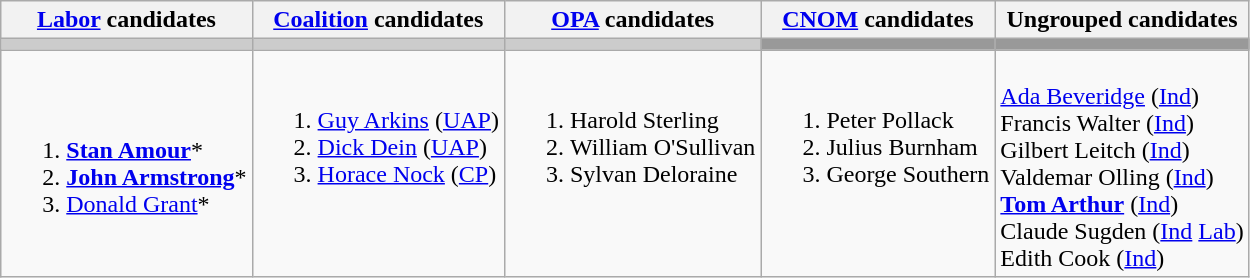<table class="wikitable">
<tr>
<th><a href='#'>Labor</a> candidates</th>
<th><a href='#'>Coalition</a> candidates</th>
<th><a href='#'>OPA</a> candidates</th>
<th><a href='#'>CNOM</a> candidates</th>
<th>Ungrouped candidates</th>
</tr>
<tr bgcolor="#cccccc">
<td></td>
<td></td>
<td></td>
<td bgcolor="#999999"></td>
<td bgcolor="#999999"></td>
</tr>
<tr>
<td><br><ol><li><strong><a href='#'>Stan Amour</a></strong>*</li><li><strong><a href='#'>John Armstrong</a></strong>*</li><li><a href='#'>Donald Grant</a>*</li></ol></td>
<td valign=top><br><ol><li><a href='#'>Guy Arkins</a> (<a href='#'>UAP</a>)</li><li><a href='#'>Dick Dein</a> (<a href='#'>UAP</a>)</li><li><a href='#'>Horace Nock</a> (<a href='#'>CP</a>)</li></ol></td>
<td valign=top><br><ol><li>Harold Sterling</li><li>William O'Sullivan</li><li>Sylvan Deloraine</li></ol></td>
<td valign=top><br><ol><li>Peter Pollack</li><li>Julius Burnham</li><li>George Southern</li></ol></td>
<td valign=top><br><a href='#'>Ada Beveridge</a> (<a href='#'>Ind</a>)<br>
Francis Walter (<a href='#'>Ind</a>)<br>
Gilbert Leitch (<a href='#'>Ind</a>)<br>
Valdemar Olling (<a href='#'>Ind</a>)<br>
<strong><a href='#'>Tom Arthur</a></strong> (<a href='#'>Ind</a>)<br>
Claude Sugden (<a href='#'>Ind</a> <a href='#'>Lab</a>)<br>
Edith Cook (<a href='#'>Ind</a>)</td>
</tr>
</table>
